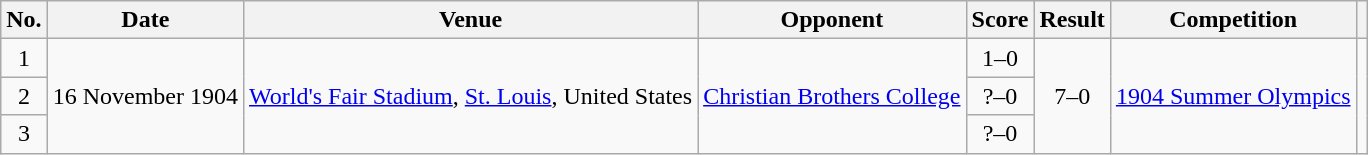<table class="wikitable sortable">
<tr>
<th scope="col">No.</th>
<th scope="col">Date</th>
<th scope="col">Venue</th>
<th scope="col">Opponent</th>
<th scope="col">Score</th>
<th scope="col">Result</th>
<th scope="col">Competition</th>
<th scope="col" class="unsortable"></th>
</tr>
<tr>
<td style="text-align:center">1</td>
<td rowspan="3">16 November 1904</td>
<td rowspan="3"><a href='#'>World's Fair Stadium</a>, <a href='#'>St. Louis</a>, United States</td>
<td rowspan="3"> <a href='#'>Christian Brothers College</a></td>
<td style="text-align:center">1–0</td>
<td rowspan="3" style="text-align:center">7–0</td>
<td rowspan="3"><a href='#'>1904 Summer Olympics</a></td>
<td rowspan="3"></td>
</tr>
<tr>
<td style="text-align:center">2</td>
<td style="text-align:center">?–0</td>
</tr>
<tr>
<td style="text-align:center">3</td>
<td style="text-align:center">?–0</td>
</tr>
</table>
